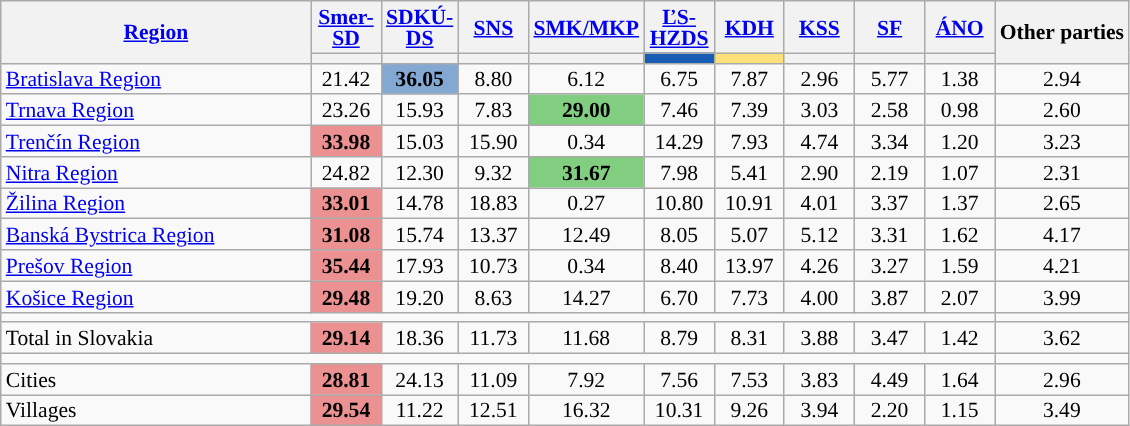<table class="wikitable sortable nowrap" style="text-align:center; font-size:90%; line-height:14px">
<tr>
<th style="width:200px;" rowspan="2"><a href='#'>Region</a></th>
<th style="width:40px;"><a href='#'>Smer-SD</a></th>
<th style="width:40px;"><a href='#'>SDKÚ-DS</a></th>
<th style="width:40px;"><a href='#'>SNS</a></th>
<th style="width:40px;"><a href='#'>SMK/MKP</a></th>
<th style="width:40px;"><a href='#'>ĽS-HZDS</a></th>
<th style="width:40px;"><a href='#'>KDH</a></th>
<th style="width:40px;"><a href='#'>KSS</a></th>
<th style="width:40px;"><a href='#'>SF</a></th>
<th style="width:40px;"><a href='#'>ÁNO</a></th>
<th class="unsortable" style="width:40px;" rowspan="2">Other parties</th>
</tr>
<tr>
<th style="background:"></th>
<th style="background:"></th>
<th style="background:"></th>
<th style="background:"></th>
<th style="background:#185CB4"></th>
<th style="background:#FFE17C"></th>
<th style="background:"></th>
<th style="background:"></th>
<th style="background:"></th>
</tr>
<tr>
<td align="left"><a href='#'>Bratislava Region</a></td>
<td>21.42</td>
<td style="background:#83a8d2;"><strong>36.05</strong></td>
<td>8.80</td>
<td>6.12</td>
<td>6.75</td>
<td>7.87</td>
<td>2.96</td>
<td>5.77</td>
<td>1.38</td>
<td>2.94</td>
</tr>
<tr>
<td align="left"><a href='#'>Trnava Region</a></td>
<td>23.26</td>
<td>15.93</td>
<td>7.83</td>
<td style="background:#81ce81;"><strong>29.00</strong></td>
<td>7.46</td>
<td>7.39</td>
<td>3.03</td>
<td>2.58</td>
<td>0.98</td>
<td>2.60</td>
</tr>
<tr>
<td align="left"><a href='#'>Trenčín Region</a></td>
<td style="background:#ec9191;"><strong>33.98</strong></td>
<td>15.03</td>
<td>15.90</td>
<td>0.34</td>
<td>14.29</td>
<td>7.93</td>
<td>4.74</td>
<td>3.34</td>
<td>1.20</td>
<td>3.23</td>
</tr>
<tr>
<td align="left"><a href='#'>Nitra Region</a></td>
<td>24.82</td>
<td>12.30</td>
<td>9.32</td>
<td style="background:#81ce81;"><strong>31.67</strong></td>
<td>7.98</td>
<td>5.41</td>
<td>2.90</td>
<td>2.19</td>
<td>1.07</td>
<td>2.31</td>
</tr>
<tr>
<td align="left"><a href='#'>Žilina Region</a></td>
<td style="background:#ec9191"><strong>33.01</strong></td>
<td>14.78</td>
<td>18.83</td>
<td>0.27</td>
<td>10.80</td>
<td>10.91</td>
<td>4.01</td>
<td>3.37</td>
<td>1.37</td>
<td>2.65</td>
</tr>
<tr>
<td align="left"><a href='#'>Banská Bystrica Region</a></td>
<td style="background:#ec9191;"><strong>31.08</strong></td>
<td>15.74</td>
<td>13.37</td>
<td>12.49</td>
<td>8.05</td>
<td>5.07</td>
<td>5.12</td>
<td>3.31</td>
<td>1.62</td>
<td>4.17</td>
</tr>
<tr>
<td align="left"><a href='#'>Prešov Region</a></td>
<td style="background:#ec9191;"><strong>35.44</strong></td>
<td>17.93</td>
<td>10.73</td>
<td>0.34</td>
<td>8.40</td>
<td>13.97</td>
<td>4.26</td>
<td>3.27</td>
<td>1.59</td>
<td>4.21</td>
</tr>
<tr>
<td align="left"><a href='#'>Košice Region</a></td>
<td style="background:#ec9191;"><strong>29.48</strong></td>
<td>19.20</td>
<td>8.63</td>
<td>14.27</td>
<td>6.70</td>
<td>7.73</td>
<td>4.00</td>
<td>3.87</td>
<td>2.07</td>
<td>3.99</td>
</tr>
<tr>
<td colspan=10></td>
</tr>
<tr>
<td align="left">Total in Slovakia</td>
<td style="background:#ec9191;"><strong>29.14</strong></td>
<td>18.36</td>
<td>11.73</td>
<td>11.68</td>
<td>8.79</td>
<td>8.31</td>
<td>3.88</td>
<td>3.47</td>
<td>1.42</td>
<td>3.62</td>
</tr>
<tr>
<td colspan=10></td>
</tr>
<tr>
<td align="left">Cities</td>
<td style="background:#ec9191;"><strong>28.81</strong></td>
<td>24.13</td>
<td>11.09</td>
<td>7.92</td>
<td>7.56</td>
<td>7.53</td>
<td>3.83</td>
<td>4.49</td>
<td>1.64</td>
<td>2.96</td>
</tr>
<tr>
<td align="left">Villages</td>
<td style="background:#ec9191;"><strong>29.54</strong></td>
<td>11.22</td>
<td>12.51</td>
<td>16.32</td>
<td>10.31</td>
<td>9.26</td>
<td>3.94</td>
<td>2.20</td>
<td>1.15</td>
<td>3.49</td>
</tr>
</table>
